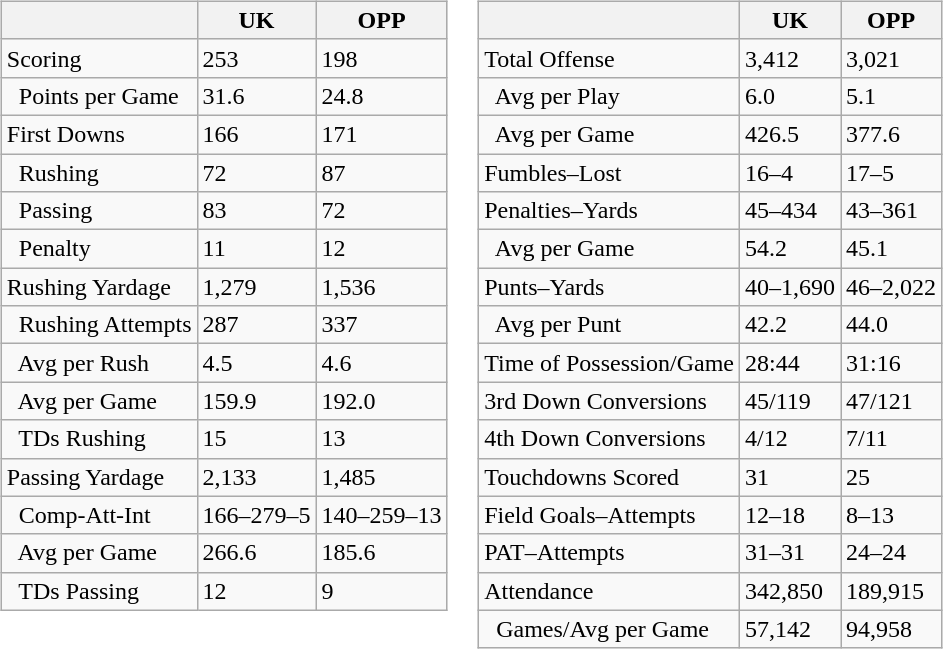<table>
<tr>
<td valign="top"><br><table class="wikitable" style="white-space:nowrap;">
<tr>
<th></th>
<th>UK</th>
<th>OPP</th>
</tr>
<tr>
<td>Scoring</td>
<td>253</td>
<td>198</td>
</tr>
<tr>
<td>  Points per Game</td>
<td>31.6</td>
<td>24.8</td>
</tr>
<tr>
<td>First Downs</td>
<td>166</td>
<td>171</td>
</tr>
<tr>
<td>  Rushing</td>
<td>72</td>
<td>87</td>
</tr>
<tr>
<td>  Passing</td>
<td>83</td>
<td>72</td>
</tr>
<tr>
<td>  Penalty</td>
<td>11</td>
<td>12</td>
</tr>
<tr>
<td>Rushing Yardage</td>
<td>1,279</td>
<td>1,536</td>
</tr>
<tr>
<td>  Rushing Attempts</td>
<td>287</td>
<td>337</td>
</tr>
<tr>
<td>  Avg per Rush</td>
<td>4.5</td>
<td>4.6</td>
</tr>
<tr>
<td>  Avg per Game</td>
<td>159.9</td>
<td>192.0</td>
</tr>
<tr>
<td>  TDs Rushing</td>
<td>15</td>
<td>13</td>
</tr>
<tr>
<td>Passing Yardage</td>
<td>2,133</td>
<td>1,485</td>
</tr>
<tr>
<td>  Comp-Att-Int</td>
<td>166–279–5</td>
<td>140–259–13</td>
</tr>
<tr>
<td>  Avg per Game</td>
<td>266.6</td>
<td>185.6</td>
</tr>
<tr>
<td>  TDs Passing</td>
<td>12</td>
<td>9</td>
</tr>
</table>
</td>
<td valign="top"><br><table class="wikitable" style="white-space:nowrap;">
<tr>
<th></th>
<th>UK</th>
<th>OPP</th>
</tr>
<tr>
<td>Total Offense</td>
<td>3,412</td>
<td>3,021</td>
</tr>
<tr>
<td>  Avg per Play</td>
<td>6.0</td>
<td>5.1</td>
</tr>
<tr>
<td>  Avg per Game</td>
<td>426.5</td>
<td>377.6</td>
</tr>
<tr>
<td>Fumbles–Lost</td>
<td>16–4</td>
<td>17–5</td>
</tr>
<tr>
<td>Penalties–Yards</td>
<td>45–434</td>
<td>43–361</td>
</tr>
<tr>
<td>  Avg per Game</td>
<td>54.2</td>
<td>45.1</td>
</tr>
<tr>
<td>Punts–Yards</td>
<td>40–1,690</td>
<td>46–2,022</td>
</tr>
<tr>
<td>  Avg per Punt</td>
<td>42.2</td>
<td>44.0</td>
</tr>
<tr>
<td>Time of Possession/Game</td>
<td>28:44</td>
<td>31:16</td>
</tr>
<tr>
<td>3rd Down Conversions</td>
<td>45/119</td>
<td>47/121</td>
</tr>
<tr>
<td>4th Down Conversions</td>
<td>4/12</td>
<td>7/11</td>
</tr>
<tr>
<td>Touchdowns Scored</td>
<td>31</td>
<td>25</td>
</tr>
<tr>
<td>Field Goals–Attempts</td>
<td>12–18</td>
<td>8–13</td>
</tr>
<tr>
<td>PAT–Attempts</td>
<td>31–31</td>
<td>24–24</td>
</tr>
<tr>
<td>Attendance</td>
<td>342,850</td>
<td>189,915</td>
</tr>
<tr>
<td>  Games/Avg per Game</td>
<td>57,142</td>
<td>94,958</td>
</tr>
</table>
</td>
</tr>
</table>
